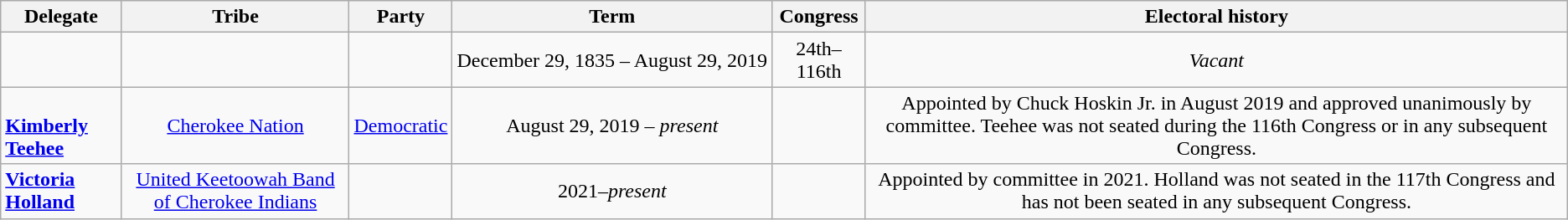<table class=wikitable style="text-align:center">
<tr valign=bottom>
<th scope="col">Delegate</th>
<th scope="col">Tribe</th>
<th scope="col">Party</th>
<th scope="col">Term</th>
<th scope="col">Congress</th>
<th scope="col">Electoral history</th>
</tr>
<tr>
<td></td>
<td></td>
<td></td>
<td nowrap>December 29, 1835 – August 29, 2019</td>
<td>24th–116th</td>
<td><em>Vacant</em></td>
</tr>
<tr>
<td scope="row" align=left><br><strong><a href='#'>Kimberly Teehee</a></strong></td>
<td><a href='#'>Cherokee Nation</a></td>
<td><a href='#'>Democratic</a></td>
<td nowrap>August 29, 2019 – <em>present</em></td>
<td><br><br></td>
<td>Appointed by Chuck Hoskin Jr. in August 2019 and approved unanimously by committee. Teehee was not seated during the 116th Congress or in any subsequent Congress.</td>
</tr>
<tr>
<td align=left><strong><a href='#'>Victoria Holland</a></strong></td>
<td><a href='#'>United Keetoowah Band of Cherokee Indians</a></td>
<td></td>
<td nowrap>2021–<em>present</em></td>
<td></td>
<td>Appointed by committee in 2021. Holland was not seated in the 117th Congress and has not been seated in any subsequent Congress.</td>
</tr>
</table>
